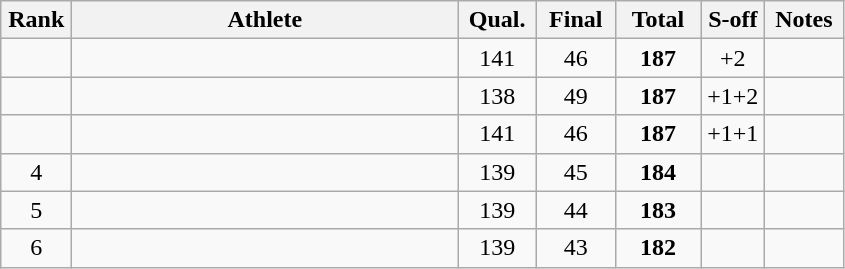<table class="wikitable" style="text-align:center">
<tr>
<th width=40>Rank</th>
<th width=250>Athlete</th>
<th width=45>Qual.</th>
<th width=45>Final</th>
<th width=50>Total</th>
<th width=35>S-off</th>
<th width=45>Notes</th>
</tr>
<tr>
<td></td>
<td align=left></td>
<td>141</td>
<td>46</td>
<td><strong>187</strong></td>
<td>+2</td>
<td></td>
</tr>
<tr>
<td></td>
<td align=left></td>
<td>138</td>
<td>49</td>
<td><strong>187</strong></td>
<td>+1+2</td>
<td></td>
</tr>
<tr>
<td></td>
<td align=left></td>
<td>141</td>
<td>46</td>
<td><strong>187</strong></td>
<td>+1+1</td>
<td></td>
</tr>
<tr>
<td>4</td>
<td align=left></td>
<td>139</td>
<td>45</td>
<td><strong>184</strong></td>
<td></td>
<td></td>
</tr>
<tr>
<td>5</td>
<td align=left></td>
<td>139</td>
<td>44</td>
<td><strong>183</strong></td>
<td></td>
<td></td>
</tr>
<tr>
<td>6</td>
<td align=left></td>
<td>139</td>
<td>43</td>
<td><strong>182</strong></td>
<td></td>
<td></td>
</tr>
</table>
